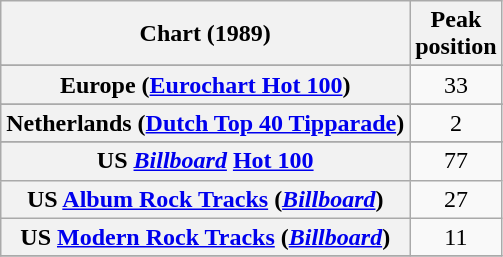<table class="wikitable sortable plainrowheaders" style="text-align:center">
<tr>
<th>Chart (1989)</th>
<th>Peak<br>position</th>
</tr>
<tr>
</tr>
<tr>
</tr>
<tr>
</tr>
<tr>
<th scope="row">Europe (<a href='#'>Eurochart Hot 100</a>)</th>
<td>33</td>
</tr>
<tr>
</tr>
<tr>
</tr>
<tr>
<th scope="row">Netherlands (<a href='#'>Dutch Top 40 Tipparade</a>)</th>
<td>2</td>
</tr>
<tr>
</tr>
<tr>
</tr>
<tr>
</tr>
<tr>
</tr>
<tr>
<th scope="row">US <em><a href='#'>Billboard</a></em> <a href='#'>Hot 100</a></th>
<td>77</td>
</tr>
<tr>
<th scope="row">US <a href='#'>Album Rock Tracks</a> (<em><a href='#'>Billboard</a></em>)</th>
<td>27</td>
</tr>
<tr>
<th scope="row">US <a href='#'>Modern Rock Tracks</a> (<em><a href='#'>Billboard</a></em>)</th>
<td>11</td>
</tr>
<tr>
</tr>
</table>
